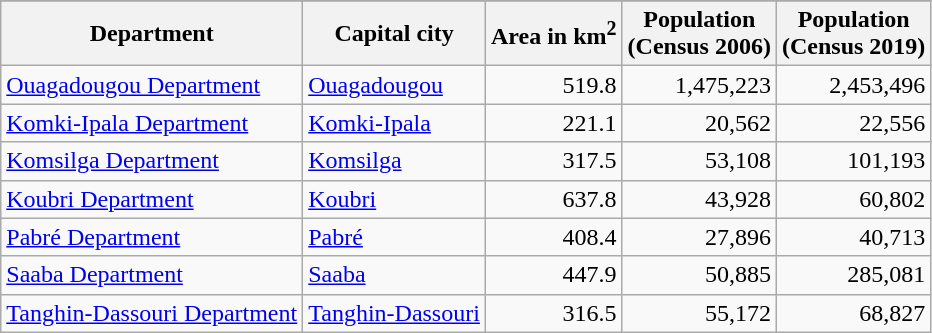<table class="wikitable">
<tr>
</tr>
<tr>
<th>Department</th>
<th>Capital city</th>
<th>Area in km<sup>2</sup></th>
<th>Population <br>(Census 2006)</th>
<th>Population <br>(Census 2019)</th>
</tr>
<tr>
<td><a href='#'>Ouagadougou Department</a></td>
<td><a href='#'>Ouagadougou</a></td>
<td align="right">519.8</td>
<td align="right">1,475,223</td>
<td align="right">2,453,496</td>
</tr>
<tr>
<td><a href='#'>Komki-Ipala Department</a></td>
<td><a href='#'>Komki-Ipala</a></td>
<td align="right">221.1</td>
<td align="right">20,562</td>
<td align="right">22,556</td>
</tr>
<tr>
<td><a href='#'>Komsilga Department</a></td>
<td><a href='#'>Komsilga</a></td>
<td align="right">317.5</td>
<td align="right">53,108</td>
<td align="right">101,193</td>
</tr>
<tr>
<td><a href='#'>Koubri Department</a></td>
<td><a href='#'>Koubri</a></td>
<td align="right">637.8</td>
<td align="right">43,928</td>
<td align="right">60,802</td>
</tr>
<tr>
<td><a href='#'>Pabré Department</a></td>
<td><a href='#'>Pabré</a></td>
<td align="right">408.4</td>
<td align="right">27,896</td>
<td align="right">40,713</td>
</tr>
<tr>
<td><a href='#'>Saaba Department</a></td>
<td><a href='#'>Saaba</a></td>
<td align="right">447.9</td>
<td align="right">50,885</td>
<td align="right">285,081</td>
</tr>
<tr>
<td><a href='#'>Tanghin-Dassouri Department</a></td>
<td><a href='#'>Tanghin-Dassouri</a></td>
<td align="right">316.5</td>
<td align="right">55,172</td>
<td align="right">68,827</td>
</tr>
</table>
